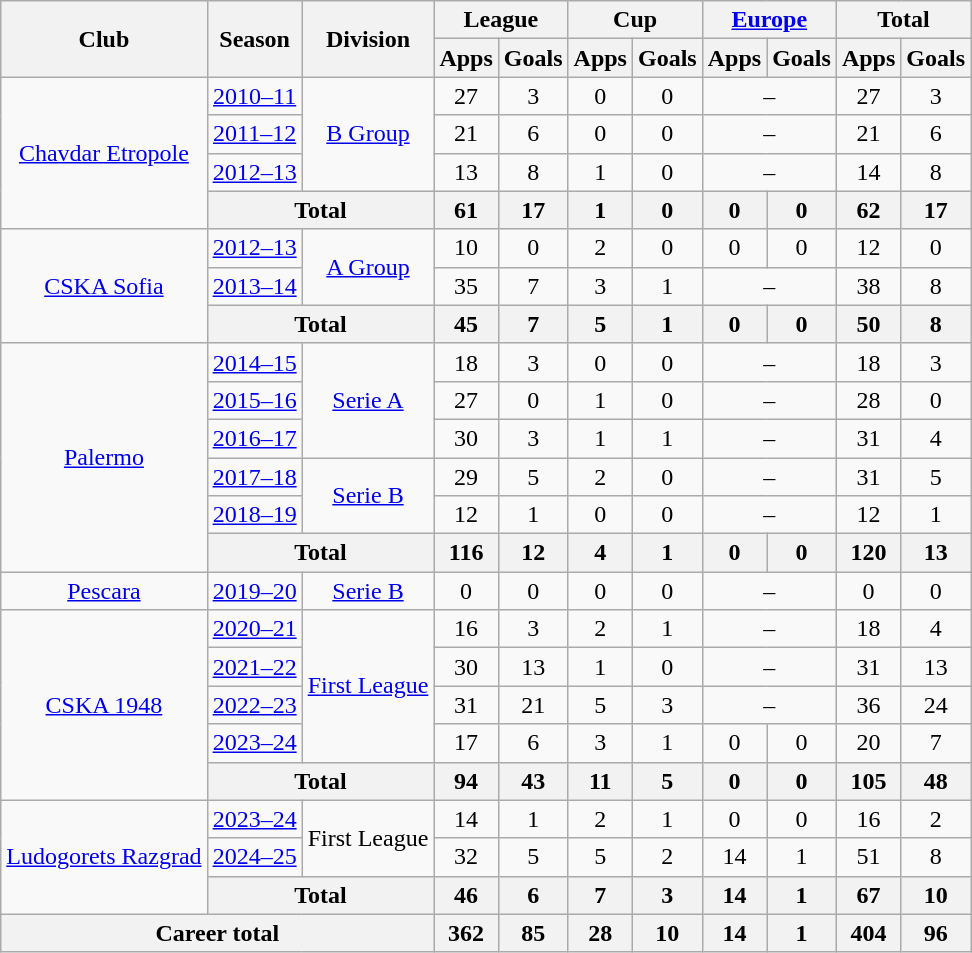<table class="wikitable" style="font-size:100%; text-align: center">
<tr>
<th rowspan=2>Club</th>
<th rowspan=2>Season</th>
<th rowspan="2">Division</th>
<th colspan=2>League</th>
<th colspan=2>Cup</th>
<th colspan=2><a href='#'>Europe</a></th>
<th colspan=2>Total</th>
</tr>
<tr>
<th>Apps</th>
<th>Goals</th>
<th>Apps</th>
<th>Goals</th>
<th>Apps</th>
<th>Goals</th>
<th>Apps</th>
<th>Goals</th>
</tr>
<tr>
<td rowspan=4><a href='#'>Chavdar Etropole</a></td>
<td><a href='#'>2010–11</a></td>
<td rowspan=3><a href='#'>B Group</a></td>
<td>27</td>
<td>3</td>
<td>0</td>
<td>0</td>
<td colspan="2">–</td>
<td>27</td>
<td>3</td>
</tr>
<tr>
<td><a href='#'>2011–12</a></td>
<td>21</td>
<td>6</td>
<td>0</td>
<td>0</td>
<td colspan="2">–</td>
<td>21</td>
<td>6</td>
</tr>
<tr>
<td><a href='#'>2012–13</a></td>
<td>13</td>
<td>8</td>
<td>1</td>
<td>0</td>
<td colspan="2">–</td>
<td>14</td>
<td>8</td>
</tr>
<tr>
<th colspan=2>Total</th>
<th>61</th>
<th>17</th>
<th>1</th>
<th>0</th>
<th>0</th>
<th>0</th>
<th>62</th>
<th>17</th>
</tr>
<tr>
<td rowspan=3><a href='#'>CSKA Sofia</a></td>
<td><a href='#'>2012–13</a></td>
<td rowspan="2"><a href='#'>A Group</a></td>
<td>10</td>
<td>0</td>
<td>2</td>
<td>0</td>
<td>0</td>
<td>0</td>
<td>12</td>
<td>0</td>
</tr>
<tr>
<td><a href='#'>2013–14</a></td>
<td>35</td>
<td>7</td>
<td>3</td>
<td>1</td>
<td colspan="2">–</td>
<td>38</td>
<td>8</td>
</tr>
<tr>
<th colspan=2>Total</th>
<th>45</th>
<th>7</th>
<th>5</th>
<th>1</th>
<th>0</th>
<th>0</th>
<th>50</th>
<th>8</th>
</tr>
<tr>
<td rowspan=6><a href='#'>Palermo</a></td>
<td><a href='#'>2014–15</a></td>
<td rowspan="3"><a href='#'>Serie A</a></td>
<td>18</td>
<td>3</td>
<td>0</td>
<td>0</td>
<td colspan="2">–</td>
<td>18</td>
<td>3</td>
</tr>
<tr>
<td><a href='#'>2015–16</a></td>
<td>27</td>
<td>0</td>
<td>1</td>
<td>0</td>
<td colspan="2">–</td>
<td>28</td>
<td>0</td>
</tr>
<tr>
<td><a href='#'>2016–17</a></td>
<td>30</td>
<td>3</td>
<td>1</td>
<td>1</td>
<td colspan="2">–</td>
<td>31</td>
<td>4</td>
</tr>
<tr>
<td><a href='#'>2017–18</a></td>
<td rowspan="2"><a href='#'>Serie B</a></td>
<td>29</td>
<td>5</td>
<td>2</td>
<td>0</td>
<td colspan="2">–</td>
<td>31</td>
<td>5</td>
</tr>
<tr>
<td><a href='#'>2018–19</a></td>
<td>12</td>
<td>1</td>
<td>0</td>
<td>0</td>
<td colspan="2">–</td>
<td>12</td>
<td>1</td>
</tr>
<tr>
<th colspan=2>Total</th>
<th>116</th>
<th>12</th>
<th>4</th>
<th>1</th>
<th>0</th>
<th>0</th>
<th>120</th>
<th>13</th>
</tr>
<tr>
<td><a href='#'>Pescara</a></td>
<td><a href='#'>2019–20</a></td>
<td><a href='#'>Serie B</a></td>
<td>0</td>
<td>0</td>
<td>0</td>
<td>0</td>
<td colspan="2">–</td>
<td>0</td>
<td>0</td>
</tr>
<tr>
<td rowspan="5"><a href='#'>CSKA 1948</a></td>
<td><a href='#'>2020–21</a></td>
<td rowspan="4"><a href='#'>First League</a></td>
<td>16</td>
<td>3</td>
<td>2</td>
<td>1</td>
<td colspan="2">–</td>
<td>18</td>
<td>4</td>
</tr>
<tr>
<td><a href='#'>2021–22</a></td>
<td>30</td>
<td>13</td>
<td>1</td>
<td>0</td>
<td colspan="2">–</td>
<td>31</td>
<td>13</td>
</tr>
<tr>
<td><a href='#'>2022–23</a></td>
<td>31</td>
<td>21</td>
<td>5</td>
<td>3</td>
<td colspan="2">–</td>
<td>36</td>
<td>24</td>
</tr>
<tr>
<td><a href='#'>2023–24</a></td>
<td>17</td>
<td>6</td>
<td>3</td>
<td>1</td>
<td>0</td>
<td>0</td>
<td>20</td>
<td>7</td>
</tr>
<tr>
<th colspan=2>Total</th>
<th>94</th>
<th>43</th>
<th>11</th>
<th>5</th>
<th>0</th>
<th>0</th>
<th>105</th>
<th>48</th>
</tr>
<tr>
<td rowspan="3"><a href='#'>Ludogorets Razgrad</a></td>
<td><a href='#'>2023–24</a></td>
<td rowspan="2">First League</td>
<td>14</td>
<td>1</td>
<td>2</td>
<td>1</td>
<td>0</td>
<td>0</td>
<td>16</td>
<td>2</td>
</tr>
<tr>
<td><a href='#'>2024–25</a></td>
<td>32</td>
<td>5</td>
<td>5</td>
<td>2</td>
<td>14</td>
<td>1</td>
<td>51</td>
<td>8</td>
</tr>
<tr>
<th colspan=2>Total</th>
<th>46</th>
<th>6</th>
<th>7</th>
<th>3</th>
<th>14</th>
<th>1</th>
<th>67</th>
<th>10</th>
</tr>
<tr>
<th colspan=3>Career total</th>
<th>362</th>
<th>85</th>
<th>28</th>
<th>10</th>
<th>14</th>
<th>1</th>
<th>404</th>
<th>96</th>
</tr>
</table>
